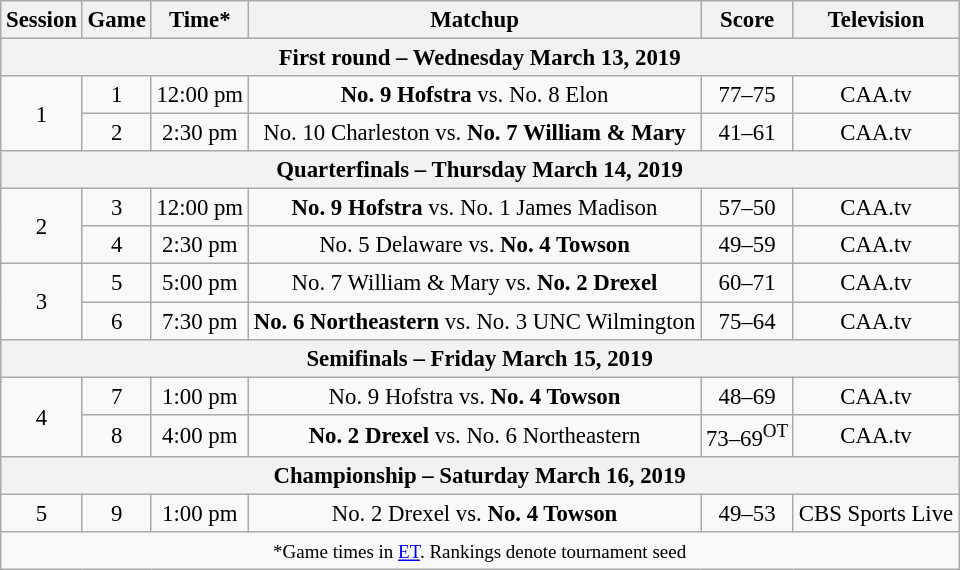<table class="wikitable" style="font-size: 95%;text-align:center">
<tr>
<th>Session</th>
<th>Game</th>
<th>Time*</th>
<th>Matchup</th>
<th>Score</th>
<th>Television</th>
</tr>
<tr>
<th colspan=6>First round – Wednesday March 13, 2019</th>
</tr>
<tr>
<td rowspan=2>1</td>
<td>1</td>
<td>12:00 pm</td>
<td><strong>No. 9 Hofstra</strong> vs. No. 8 Elon</td>
<td>77–75</td>
<td>CAA.tv</td>
</tr>
<tr>
<td>2</td>
<td>2:30 pm</td>
<td>No. 10 Charleston vs. <strong>No. 7 William & Mary</strong></td>
<td>41–61</td>
<td>CAA.tv</td>
</tr>
<tr>
<th colspan=6>Quarterfinals – Thursday March 14, 2019</th>
</tr>
<tr>
<td rowspan=2>2</td>
<td>3</td>
<td>12:00 pm</td>
<td><strong>No. 9 Hofstra</strong> vs. No. 1 James Madison</td>
<td>57–50</td>
<td>CAA.tv</td>
</tr>
<tr>
<td>4</td>
<td>2:30 pm</td>
<td>No. 5 Delaware vs. <strong>No. 4 Towson</strong></td>
<td>49–59</td>
<td>CAA.tv</td>
</tr>
<tr>
<td rowspan=2>3</td>
<td>5</td>
<td>5:00 pm</td>
<td>No. 7 William & Mary vs. <strong>No. 2 Drexel</strong></td>
<td>60–71</td>
<td>CAA.tv</td>
</tr>
<tr>
<td>6</td>
<td>7:30 pm</td>
<td><strong>No. 6 Northeastern</strong> vs. No. 3 UNC Wilmington</td>
<td>75–64</td>
<td>CAA.tv</td>
</tr>
<tr>
<th colspan=6>Semifinals – Friday March 15, 2019</th>
</tr>
<tr>
<td rowspan=2>4</td>
<td>7</td>
<td>1:00 pm</td>
<td>No. 9 Hofstra vs. <strong>No. 4 Towson</strong></td>
<td>48–69</td>
<td>CAA.tv</td>
</tr>
<tr>
<td>8</td>
<td>4:00 pm</td>
<td><strong>No. 2 Drexel</strong> vs. No. 6 Northeastern</td>
<td>73–69<sup>OT</sup></td>
<td>CAA.tv</td>
</tr>
<tr>
<th colspan=6>Championship – Saturday March 16, 2019</th>
</tr>
<tr>
<td>5</td>
<td>9</td>
<td>1:00 pm</td>
<td>No. 2 Drexel vs. <strong>No. 4 Towson</strong></td>
<td>49–53</td>
<td>CBS Sports Live</td>
</tr>
<tr>
<td colspan=6><small>*Game times in <a href='#'>ET</a>. Rankings denote tournament seed</small></td>
</tr>
</table>
